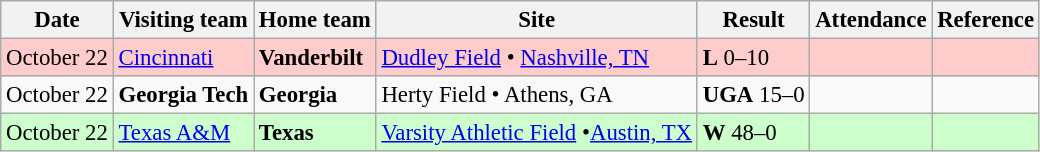<table class="wikitable" style="font-size:95%;">
<tr>
<th>Date</th>
<th>Visiting team</th>
<th>Home team</th>
<th>Site</th>
<th>Result</th>
<th>Attendance</th>
<th class="unsortable">Reference</th>
</tr>
<tr bgcolor=ffcccc>
<td>October 22</td>
<td><a href='#'>Cincinnati</a></td>
<td><strong>Vanderbilt</strong></td>
<td><a href='#'>Dudley Field</a> • <a href='#'>Nashville, TN</a></td>
<td><strong>L</strong> 0–10</td>
<td></td>
<td></td>
</tr>
<tr bgcolor=>
<td>October 22</td>
<td><strong>Georgia Tech</strong></td>
<td><strong>Georgia</strong></td>
<td>Herty Field • Athens, GA</td>
<td><strong>UGA</strong> 15–0</td>
<td></td>
<td></td>
</tr>
<tr bgcolor=ccffcc>
<td>October 22</td>
<td><a href='#'>Texas A&M</a></td>
<td><strong>Texas</strong></td>
<td><a href='#'>Varsity Athletic Field</a> •<a href='#'>Austin, TX</a></td>
<td><strong>W</strong> 48–0</td>
<td></td>
<td></td>
</tr>
</table>
